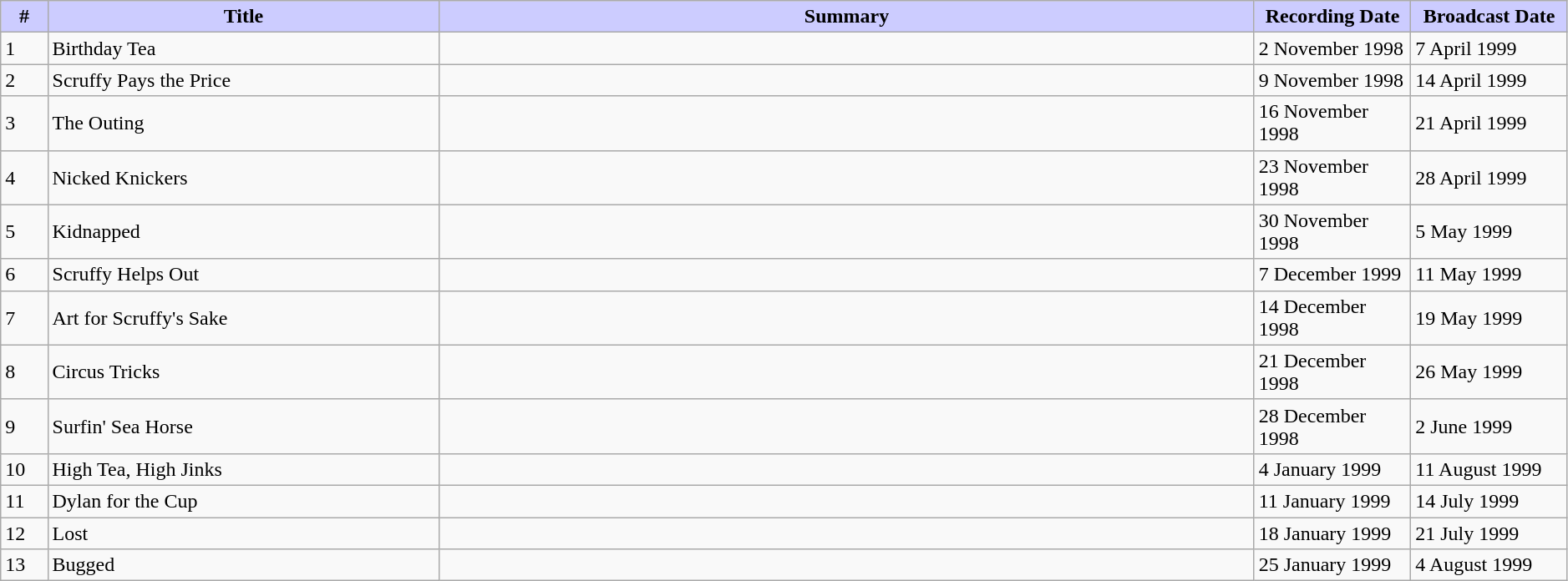<table class="wikitable" width=99%>
<tr>
<th style="background: #CCCCFF" width="3%"><strong>#</strong></th>
<th style="background: #CCCCFF" width="25%"><strong>Title</strong></th>
<th style="background: #CCCCFF"><strong>Summary</strong></th>
<th style="background: #CCCCFF" width="10%"><strong>Recording Date</strong></th>
<th style="background: #CCCCFF" width="10%"><strong>Broadcast Date</strong></th>
</tr>
<tr>
<td>1</td>
<td>Birthday Tea</td>
<td></td>
<td>2 November 1998</td>
<td>7 April 1999</td>
</tr>
<tr>
<td>2</td>
<td>Scruffy Pays the Price</td>
<td></td>
<td>9 November 1998</td>
<td>14 April 1999</td>
</tr>
<tr>
<td>3</td>
<td>The Outing</td>
<td></td>
<td>16 November 1998</td>
<td>21 April 1999</td>
</tr>
<tr>
<td>4</td>
<td>Nicked Knickers</td>
<td></td>
<td>23 November 1998</td>
<td>28 April 1999</td>
</tr>
<tr>
<td>5</td>
<td>Kidnapped</td>
<td></td>
<td>30 November 1998</td>
<td>5 May 1999</td>
</tr>
<tr>
<td>6</td>
<td>Scruffy Helps Out</td>
<td></td>
<td>7 December 1999</td>
<td>11 May 1999</td>
</tr>
<tr>
<td>7</td>
<td>Art for Scruffy's Sake</td>
<td></td>
<td>14 December 1998</td>
<td>19 May 1999</td>
</tr>
<tr>
<td>8</td>
<td>Circus Tricks</td>
<td></td>
<td>21 December 1998</td>
<td>26 May 1999</td>
</tr>
<tr>
<td>9</td>
<td>Surfin' Sea Horse</td>
<td></td>
<td>28 December 1998</td>
<td>2 June 1999</td>
</tr>
<tr>
<td>10</td>
<td>High Tea, High Jinks</td>
<td></td>
<td>4 January 1999</td>
<td>11 August 1999</td>
</tr>
<tr>
<td>11</td>
<td>Dylan for the Cup</td>
<td></td>
<td>11 January 1999</td>
<td>14 July 1999</td>
</tr>
<tr>
<td>12</td>
<td>Lost</td>
<td></td>
<td>18 January 1999</td>
<td>21 July 1999</td>
</tr>
<tr>
<td>13</td>
<td>Bugged</td>
<td></td>
<td>25 January 1999</td>
<td>4 August 1999</td>
</tr>
</table>
